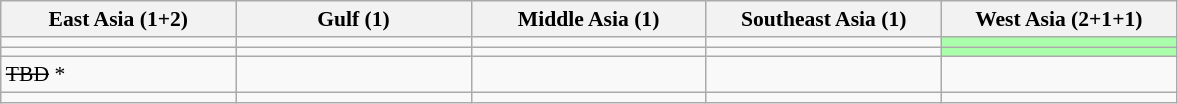<table class=wikitable style="font-size:90%;">
<tr>
<th width=150>East Asia (1+2)</th>
<th width=150>Gulf (1)</th>
<th width=150>Middle Asia (1)</th>
<th width=150>Southeast Asia (1)</th>
<th width=150>West Asia (2+1+1)</th>
</tr>
<tr>
<td></td>
<td></td>
<td></td>
<td></td>
<td bgcolor="#aaffaa"></td>
</tr>
<tr>
<td></td>
<td></td>
<td></td>
<td></td>
<td bgcolor="#aaffaa"></td>
</tr>
<tr>
<td><s>TBD</s> *</td>
<td></td>
<td></td>
<td></td>
<td></td>
</tr>
<tr>
<td></td>
<td></td>
<td></td>
<td></td>
<td></td>
</tr>
</table>
